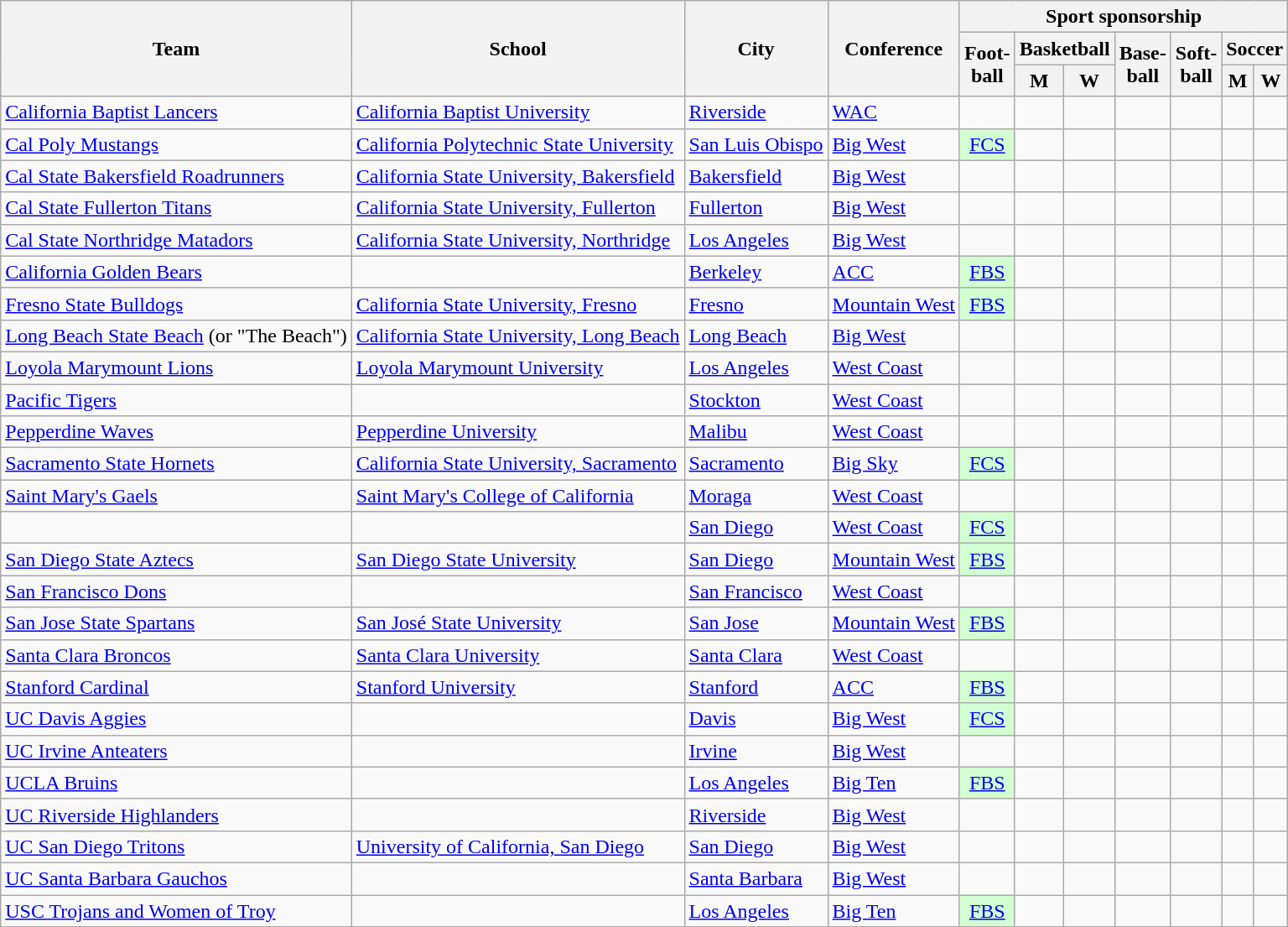<table class="sortable wikitable">
<tr>
<th rowspan=3>Team</th>
<th rowspan=3>School</th>
<th rowspan=3>City</th>
<th rowspan=3>Conference</th>
<th colspan=7>Sport sponsorship</th>
</tr>
<tr>
<th rowspan=2>Foot-<br>ball</th>
<th colspan=2>Basketball</th>
<th rowspan=2>Base-<br>ball</th>
<th rowspan=2>Soft-<br>ball</th>
<th colspan=2>Soccer</th>
</tr>
<tr>
<th>M</th>
<th>W</th>
<th>M</th>
<th>W</th>
</tr>
<tr>
<td><a href='#'>California Baptist Lancers</a></td>
<td><a href='#'>California Baptist University</a></td>
<td><a href='#'>Riverside</a></td>
<td><a href='#'>WAC</a></td>
<td></td>
<td></td>
<td></td>
<td></td>
<td></td>
<td></td>
<td></td>
</tr>
<tr>
<td><a href='#'>Cal Poly Mustangs</a></td>
<td><a href='#'>California Polytechnic State University</a></td>
<td><a href='#'>San Luis Obispo</a></td>
<td><a href='#'>Big West</a></td>
<td style="background:#D2FFD2; text-align:center"><a href='#'>FCS</a> </td>
<td></td>
<td></td>
<td></td>
<td></td>
<td></td>
<td></td>
</tr>
<tr>
<td><a href='#'>Cal State Bakersfield Roadrunners</a></td>
<td><a href='#'>California State University, Bakersfield</a></td>
<td><a href='#'>Bakersfield</a></td>
<td><a href='#'>Big West</a></td>
<td></td>
<td></td>
<td></td>
<td></td>
<td></td>
<td></td>
<td></td>
</tr>
<tr>
<td><a href='#'>Cal State Fullerton Titans</a></td>
<td><a href='#'>California State University, Fullerton</a></td>
<td><a href='#'>Fullerton</a></td>
<td><a href='#'>Big West</a></td>
<td></td>
<td></td>
<td></td>
<td></td>
<td></td>
<td></td>
<td></td>
</tr>
<tr>
<td><a href='#'>Cal State Northridge Matadors</a></td>
<td><a href='#'>California State University, Northridge</a></td>
<td><a href='#'>Los Angeles</a></td>
<td><a href='#'>Big West</a></td>
<td></td>
<td></td>
<td></td>
<td></td>
<td></td>
<td></td>
<td></td>
</tr>
<tr>
<td><a href='#'>California Golden Bears</a></td>
<td></td>
<td><a href='#'>Berkeley</a></td>
<td><a href='#'>ACC</a></td>
<td style="background:#D2FFD2; text-align:center"><a href='#'>FBS</a></td>
<td></td>
<td></td>
<td></td>
<td></td>
<td></td>
<td></td>
</tr>
<tr>
<td><a href='#'>Fresno State Bulldogs</a></td>
<td><a href='#'>California State University, Fresno</a></td>
<td><a href='#'>Fresno</a></td>
<td><a href='#'>Mountain West</a></td>
<td style="background:#D2FFD2; text-align:center"><a href='#'>FBS</a></td>
<td></td>
<td></td>
<td></td>
<td></td>
<td></td>
<td></td>
</tr>
<tr>
<td><a href='#'>Long Beach State Beach</a> (or "The Beach")</td>
<td><a href='#'>California State University, Long Beach</a></td>
<td><a href='#'>Long Beach</a></td>
<td><a href='#'>Big West</a></td>
<td></td>
<td></td>
<td></td>
<td></td>
<td></td>
<td></td>
<td></td>
</tr>
<tr>
<td><a href='#'>Loyola Marymount Lions</a></td>
<td><a href='#'>Loyola Marymount University</a></td>
<td><a href='#'>Los Angeles</a></td>
<td><a href='#'>West Coast</a></td>
<td></td>
<td></td>
<td></td>
<td></td>
<td></td>
<td></td>
<td></td>
</tr>
<tr>
<td><a href='#'>Pacific Tigers</a></td>
<td></td>
<td><a href='#'>Stockton</a></td>
<td><a href='#'>West Coast</a></td>
<td></td>
<td></td>
<td></td>
<td></td>
<td></td>
<td></td>
<td></td>
</tr>
<tr>
<td><a href='#'>Pepperdine Waves</a></td>
<td><a href='#'>Pepperdine University</a></td>
<td><a href='#'>Malibu</a></td>
<td><a href='#'>West Coast</a></td>
<td></td>
<td></td>
<td></td>
<td></td>
<td></td>
<td></td>
<td></td>
</tr>
<tr>
<td><a href='#'>Sacramento State Hornets</a></td>
<td><a href='#'>California State University, Sacramento</a></td>
<td><a href='#'>Sacramento</a></td>
<td><a href='#'>Big Sky</a></td>
<td style="background:#D2FFD2; text-align:center"><a href='#'>FCS</a></td>
<td></td>
<td></td>
<td> </td>
<td></td>
<td> </td>
<td></td>
</tr>
<tr>
<td><a href='#'>Saint Mary's Gaels</a></td>
<td><a href='#'>Saint Mary's College of California</a></td>
<td><a href='#'>Moraga</a></td>
<td><a href='#'>West Coast</a></td>
<td></td>
<td></td>
<td></td>
<td></td>
<td></td>
<td></td>
<td></td>
</tr>
<tr>
<td></td>
<td></td>
<td><a href='#'>San Diego</a></td>
<td><a href='#'>West Coast</a></td>
<td style="background:#D2FFD2; text-align:center"><a href='#'>FCS</a> </td>
<td></td>
<td></td>
<td></td>
<td></td>
<td></td>
<td></td>
</tr>
<tr>
<td><a href='#'>San Diego State Aztecs</a></td>
<td><a href='#'>San Diego State University</a></td>
<td><a href='#'>San Diego</a></td>
<td><a href='#'>Mountain West</a></td>
<td style="background:#D2FFD2; text-align:center"><a href='#'>FBS</a></td>
<td></td>
<td></td>
<td></td>
<td></td>
<td> </td>
<td></td>
</tr>
<tr>
<td><a href='#'>San Francisco Dons</a></td>
<td></td>
<td><a href='#'>San Francisco</a></td>
<td><a href='#'>West Coast</a></td>
<td></td>
<td></td>
<td></td>
<td></td>
<td></td>
<td></td>
<td></td>
</tr>
<tr>
<td><a href='#'>San Jose State Spartans</a></td>
<td><a href='#'>San José State University</a></td>
<td><a href='#'>San Jose</a></td>
<td><a href='#'>Mountain West</a></td>
<td style="background:#D2FFD2; text-align:center"><a href='#'>FBS</a></td>
<td></td>
<td></td>
<td></td>
<td></td>
<td> </td>
<td></td>
</tr>
<tr>
<td><a href='#'>Santa Clara Broncos</a></td>
<td><a href='#'>Santa Clara University</a></td>
<td><a href='#'>Santa Clara</a></td>
<td><a href='#'>West Coast</a></td>
<td></td>
<td></td>
<td></td>
<td></td>
<td></td>
<td></td>
<td></td>
</tr>
<tr>
<td><a href='#'>Stanford Cardinal</a></td>
<td><a href='#'>Stanford University</a></td>
<td><a href='#'>Stanford</a></td>
<td><a href='#'>ACC</a></td>
<td style="background:#D2FFD2; text-align:center"><a href='#'>FBS</a></td>
<td></td>
<td></td>
<td></td>
<td></td>
<td></td>
<td></td>
</tr>
<tr>
<td><a href='#'>UC Davis Aggies</a></td>
<td></td>
<td><a href='#'>Davis</a></td>
<td><a href='#'>Big West</a></td>
<td style="background:#D2FFD2; text-align:center"><a href='#'>FCS</a> </td>
<td></td>
<td></td>
<td></td>
<td></td>
<td></td>
<td></td>
</tr>
<tr>
<td><a href='#'>UC Irvine Anteaters</a></td>
<td></td>
<td><a href='#'>Irvine</a></td>
<td><a href='#'>Big West</a></td>
<td></td>
<td></td>
<td></td>
<td></td>
<td></td>
<td></td>
<td></td>
</tr>
<tr>
<td><a href='#'>UCLA Bruins</a></td>
<td></td>
<td><a href='#'>Los Angeles</a></td>
<td><a href='#'>Big Ten</a></td>
<td style="background:#D2FFD2; text-align:center"><a href='#'>FBS</a></td>
<td></td>
<td></td>
<td></td>
<td></td>
<td></td>
<td></td>
</tr>
<tr>
<td><a href='#'>UC Riverside Highlanders</a></td>
<td></td>
<td><a href='#'>Riverside</a></td>
<td><a href='#'>Big West</a></td>
<td></td>
<td></td>
<td></td>
<td></td>
<td></td>
<td></td>
<td></td>
</tr>
<tr>
<td><a href='#'>UC San Diego Tritons</a></td>
<td><a href='#'>University of California, San Diego</a></td>
<td><a href='#'>San Diego</a></td>
<td><a href='#'>Big West</a></td>
<td></td>
<td></td>
<td></td>
<td></td>
<td></td>
<td></td>
<td></td>
</tr>
<tr>
<td><a href='#'>UC Santa Barbara Gauchos</a></td>
<td></td>
<td><a href='#'>Santa Barbara</a></td>
<td><a href='#'>Big West</a></td>
<td></td>
<td></td>
<td></td>
<td></td>
<td></td>
<td></td>
<td></td>
</tr>
<tr>
<td><a href='#'>USC Trojans and Women of Troy</a></td>
<td></td>
<td><a href='#'>Los Angeles</a></td>
<td><a href='#'>Big Ten</a></td>
<td style="background:#D2FFD2; text-align:center"><a href='#'>FBS</a></td>
<td></td>
<td></td>
<td></td>
<td></td>
<td></td>
<td></td>
</tr>
</table>
